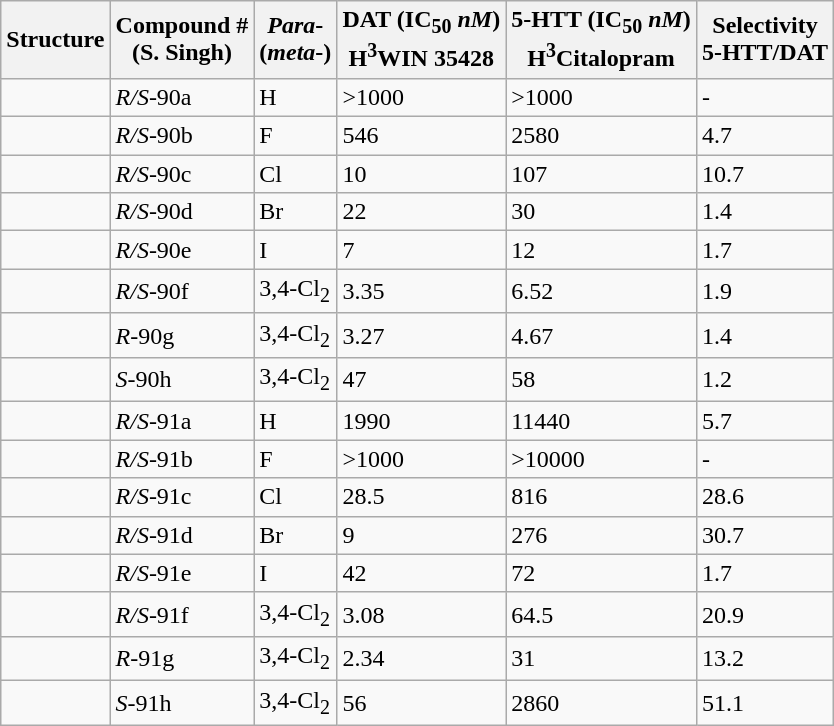<table class="wikitable sortable">
<tr>
<th>Structure</th>
<th>Compound #<br>(S. Singh)</th>
<th><em>Para</em>-<br>(<em>meta</em>-)</th>
<th>DAT (IC<sub>50</sub> <em>nM</em>)<br>H<sup>3</sup>WIN 35428</th>
<th>5-HTT (IC<sub>50</sub> <em>nM</em>)<br>H<sup>3</sup>Citalopram</th>
<th>Selectivity<br>5-HTT/DAT</th>
</tr>
<tr>
<td></td>
<td><em>R/S</em>-90a</td>
<td>H</td>
<td>>1000</td>
<td>>1000</td>
<td>-</td>
</tr>
<tr>
<td></td>
<td><em>R/S</em>-90b</td>
<td>F</td>
<td>546</td>
<td>2580</td>
<td>4.7</td>
</tr>
<tr>
<td></td>
<td><em>R/S</em>-90c</td>
<td>Cl</td>
<td>10</td>
<td>107</td>
<td>10.7</td>
</tr>
<tr>
<td></td>
<td><em>R/S</em>-90d</td>
<td>Br</td>
<td>22</td>
<td>30</td>
<td>1.4</td>
</tr>
<tr>
<td></td>
<td><em>R/S</em>-90e</td>
<td>I</td>
<td>7</td>
<td>12</td>
<td>1.7</td>
</tr>
<tr>
<td></td>
<td><em>R/S</em>-90f</td>
<td>3,4-Cl<sub>2</sub></td>
<td>3.35</td>
<td>6.52</td>
<td>1.9</td>
</tr>
<tr>
<td></td>
<td><em>R</em>-90g</td>
<td>3,4-Cl<sub>2</sub></td>
<td>3.27</td>
<td>4.67</td>
<td>1.4</td>
</tr>
<tr>
<td></td>
<td><em>S</em>-90h</td>
<td>3,4-Cl<sub>2</sub></td>
<td>47</td>
<td>58</td>
<td>1.2</td>
</tr>
<tr>
<td></td>
<td><em>R/S</em>-91a</td>
<td>H</td>
<td>1990</td>
<td>11440</td>
<td>5.7</td>
</tr>
<tr>
<td></td>
<td><em>R/S</em>-91b</td>
<td>F</td>
<td>>1000</td>
<td>>10000</td>
<td>-</td>
</tr>
<tr>
<td></td>
<td><em>R/S</em>-91c</td>
<td>Cl</td>
<td>28.5</td>
<td>816</td>
<td>28.6</td>
</tr>
<tr>
<td></td>
<td><em>R/S</em>-91d</td>
<td>Br</td>
<td>9</td>
<td>276</td>
<td>30.7</td>
</tr>
<tr>
<td></td>
<td><em>R/S</em>-91e</td>
<td>I</td>
<td>42</td>
<td>72</td>
<td>1.7</td>
</tr>
<tr>
<td></td>
<td><em>R/S</em>-91f</td>
<td>3,4-Cl<sub>2</sub></td>
<td>3.08</td>
<td>64.5</td>
<td>20.9</td>
</tr>
<tr>
<td></td>
<td><em>R</em>-91g</td>
<td>3,4-Cl<sub>2</sub></td>
<td>2.34</td>
<td>31</td>
<td>13.2</td>
</tr>
<tr>
<td></td>
<td><em>S</em>-91h</td>
<td>3,4-Cl<sub>2</sub></td>
<td>56</td>
<td>2860</td>
<td>51.1</td>
</tr>
</table>
